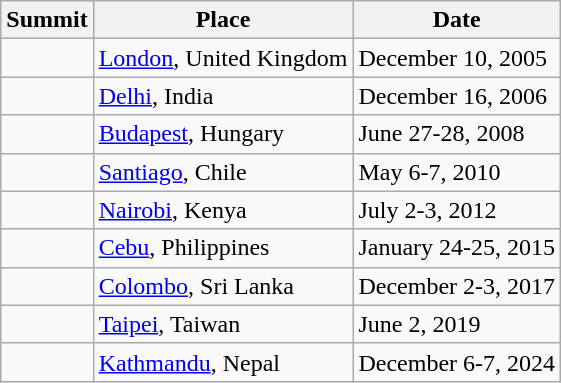<table class="wikitable sortable">
<tr>
<th>Summit</th>
<th>Place</th>
<th>Date</th>
</tr>
<tr>
<td></td>
<td><a href='#'>London</a>, United Kingdom</td>
<td>December 10, 2005</td>
</tr>
<tr>
<td></td>
<td><a href='#'>Delhi</a>, India</td>
<td>December 16, 2006</td>
</tr>
<tr>
<td></td>
<td><a href='#'>Budapest</a>, Hungary</td>
<td>June 27-28, 2008</td>
</tr>
<tr>
<td></td>
<td><a href='#'>Santiago</a>, Chile</td>
<td>May 6-7, 2010</td>
</tr>
<tr>
<td></td>
<td><a href='#'>Nairobi</a>, Kenya</td>
<td>July 2-3, 2012</td>
</tr>
<tr>
<td></td>
<td><a href='#'>Cebu</a>, Philippines</td>
<td>January 24-25, 2015</td>
</tr>
<tr>
<td></td>
<td><a href='#'>Colombo</a>, Sri Lanka</td>
<td>December 2-3, 2017</td>
</tr>
<tr>
<td></td>
<td><a href='#'>Taipei</a>, Taiwan</td>
<td>June 2, 2019</td>
</tr>
<tr>
<td></td>
<td><a href='#'>Kathmandu</a>, Nepal</td>
<td>December 6-7, 2024</td>
</tr>
</table>
